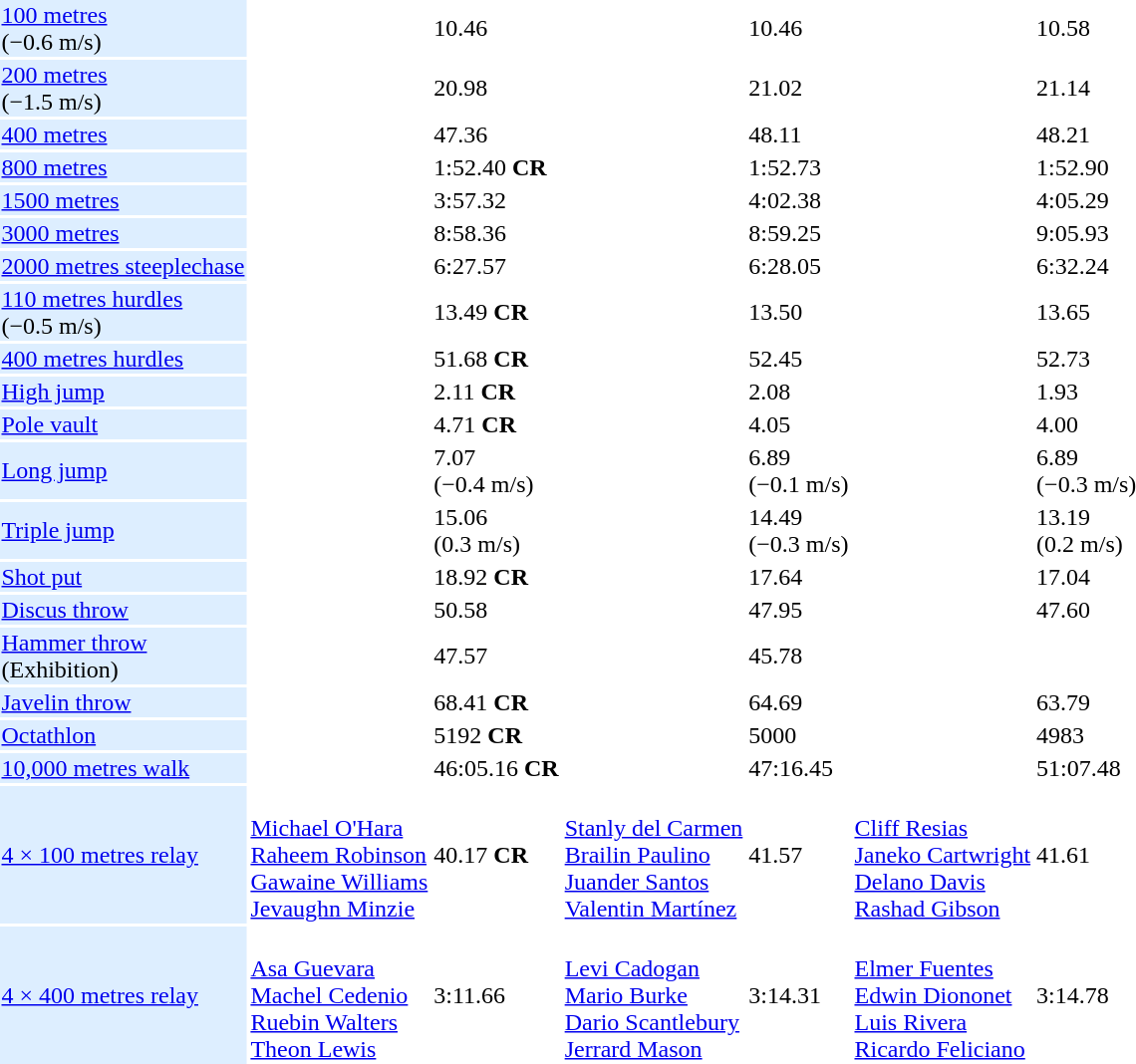<table>
<tr>
<td bgcolor = DDEEFF><a href='#'>100 metres</a> <br> (−0.6 m/s)</td>
<td></td>
<td>10.46</td>
<td></td>
<td>10.46</td>
<td></td>
<td>10.58</td>
</tr>
<tr>
<td bgcolor = DDEEFF><a href='#'>200 metres</a> <br> (−1.5 m/s)</td>
<td></td>
<td>20.98</td>
<td></td>
<td>21.02</td>
<td></td>
<td>21.14</td>
</tr>
<tr>
<td bgcolor = DDEEFF><a href='#'>400 metres</a></td>
<td></td>
<td>47.36</td>
<td></td>
<td>48.11</td>
<td></td>
<td>48.21</td>
</tr>
<tr>
<td bgcolor = DDEEFF><a href='#'>800 metres</a></td>
<td></td>
<td>1:52.40 <strong>CR</strong></td>
<td></td>
<td>1:52.73</td>
<td></td>
<td>1:52.90</td>
</tr>
<tr>
<td bgcolor = DDEEFF><a href='#'>1500 metres</a></td>
<td></td>
<td>3:57.32</td>
<td></td>
<td>4:02.38</td>
<td></td>
<td>4:05.29</td>
</tr>
<tr>
<td bgcolor = DDEEFF><a href='#'>3000 metres</a></td>
<td></td>
<td>8:58.36</td>
<td></td>
<td>8:59.25</td>
<td></td>
<td>9:05.93</td>
</tr>
<tr>
<td bgcolor = DDEEFF><a href='#'>2000 metres steeplechase</a></td>
<td></td>
<td>6:27.57</td>
<td></td>
<td>6:28.05</td>
<td></td>
<td>6:32.24</td>
</tr>
<tr>
<td bgcolor = DDEEFF><a href='#'>110 metres hurdles</a> <br> (−0.5 m/s)</td>
<td></td>
<td>13.49 <strong>CR</strong></td>
<td></td>
<td>13.50</td>
<td></td>
<td>13.65</td>
</tr>
<tr>
<td bgcolor = DDEEFF><a href='#'>400 metres hurdles</a></td>
<td></td>
<td>51.68 <strong>CR</strong></td>
<td></td>
<td>52.45</td>
<td></td>
<td>52.73</td>
</tr>
<tr>
<td bgcolor = DDEEFF><a href='#'>High jump</a></td>
<td></td>
<td>2.11 <strong>CR</strong></td>
<td></td>
<td>2.08</td>
<td></td>
<td>1.93</td>
</tr>
<tr>
<td bgcolor = DDEEFF><a href='#'>Pole vault</a></td>
<td></td>
<td>4.71 <strong>CR</strong></td>
<td></td>
<td>4.05</td>
<td></td>
<td>4.00</td>
</tr>
<tr>
<td bgcolor = DDEEFF><a href='#'>Long jump</a></td>
<td></td>
<td>7.07  <br> (−0.4 m/s)</td>
<td></td>
<td>6.89  <br> (−0.1 m/s)</td>
<td></td>
<td>6.89  <br> (−0.3 m/s)</td>
</tr>
<tr>
<td bgcolor = DDEEFF><a href='#'>Triple jump</a></td>
<td></td>
<td>15.06  <br> (0.3 m/s)</td>
<td></td>
<td>14.49  <br> (−0.3 m/s)</td>
<td></td>
<td>13.19  <br> (0.2 m/s)</td>
</tr>
<tr>
<td bgcolor = DDEEFF><a href='#'>Shot put</a></td>
<td></td>
<td>18.92 <strong>CR</strong></td>
<td></td>
<td>17.64</td>
<td></td>
<td>17.04</td>
</tr>
<tr>
<td bgcolor = DDEEFF><a href='#'>Discus throw</a></td>
<td></td>
<td>50.58</td>
<td></td>
<td>47.95</td>
<td></td>
<td>47.60</td>
</tr>
<tr>
<td bgcolor = DDEEFF><a href='#'>Hammer throw</a> <br> (Exhibition)</td>
<td></td>
<td>47.57</td>
<td></td>
<td>45.78</td>
<td></td>
<td></td>
</tr>
<tr>
<td bgcolor = DDEEFF><a href='#'>Javelin throw</a></td>
<td></td>
<td>68.41 <strong>CR</strong></td>
<td></td>
<td>64.69</td>
<td></td>
<td>63.79</td>
</tr>
<tr>
<td bgcolor = DDEEFF><a href='#'>Octathlon</a></td>
<td></td>
<td>5192 <strong>CR</strong></td>
<td></td>
<td>5000</td>
<td></td>
<td>4983</td>
</tr>
<tr>
<td bgcolor = DDEEFF><a href='#'>10,000 metres walk</a></td>
<td></td>
<td>46:05.16 <strong>CR</strong></td>
<td></td>
<td>47:16.45</td>
<td></td>
<td>51:07.48</td>
</tr>
<tr>
<td bgcolor = DDEEFF><a href='#'>4 × 100 metres relay</a></td>
<td> <br> <a href='#'>Michael O'Hara</a> <br> <a href='#'>Raheem Robinson</a> <br> <a href='#'>Gawaine Williams</a> <br> <a href='#'>Jevaughn Minzie</a></td>
<td>40.17 <strong>CR</strong></td>
<td> <br> <a href='#'>Stanly del Carmen</a> <br> <a href='#'>Brailin Paulino</a> <br> <a href='#'>Juander Santos</a> <br> <a href='#'>Valentin Martínez</a></td>
<td>41.57</td>
<td> <br> <a href='#'>Cliff Resias</a> <br> <a href='#'>Janeko Cartwright</a> <br> <a href='#'>Delano Davis</a> <br> <a href='#'>Rashad Gibson</a></td>
<td>41.61</td>
</tr>
<tr>
<td bgcolor = DDEEFF><a href='#'>4 × 400 metres relay</a></td>
<td> <br> <a href='#'>Asa Guevara</a> <br> <a href='#'>Machel Cedenio</a> <br> <a href='#'>Ruebin Walters</a> <br> <a href='#'>Theon Lewis</a></td>
<td>3:11.66</td>
<td> <br> <a href='#'>Levi Cadogan</a> <br> <a href='#'>Mario Burke</a> <br> <a href='#'>Dario Scantlebury</a> <br> <a href='#'>Jerrard Mason</a></td>
<td>3:14.31</td>
<td> <br> <a href='#'>Elmer Fuentes</a> <br> <a href='#'>Edwin Diononet</a> <br> <a href='#'>Luis Rivera</a> <br> <a href='#'>Ricardo Feliciano</a></td>
<td>3:14.78</td>
</tr>
</table>
